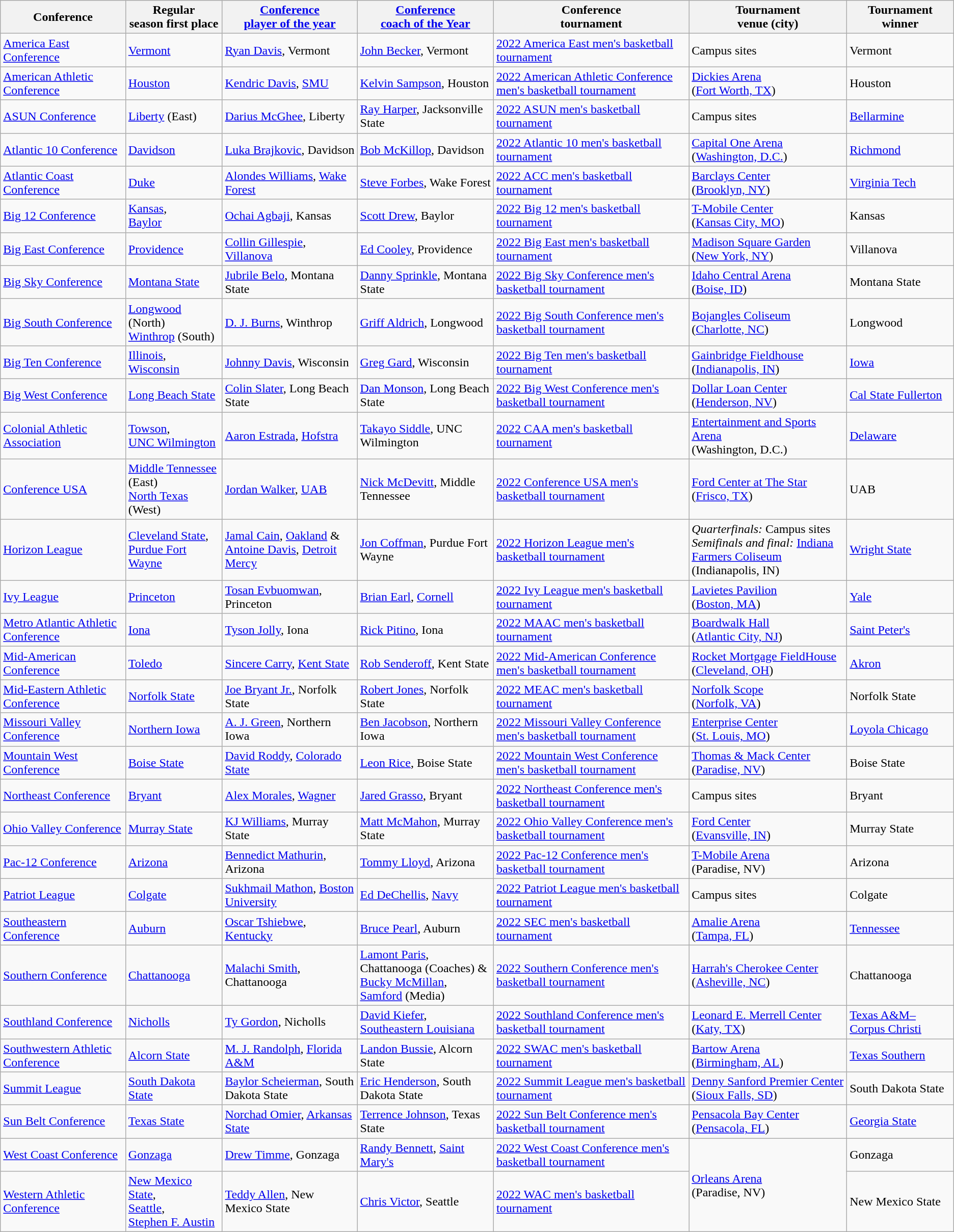<table class="wikitable">
<tr>
<th>Conference</th>
<th>Regular<br>season first place</th>
<th><a href='#'>Conference<br>player of the year</a></th>
<th><a href='#'>Conference<br>coach of the Year</a></th>
<th>Conference<br>tournament</th>
<th>Tournament<br>venue (city)</th>
<th>Tournament<br>winner</th>
</tr>
<tr>
<td><a href='#'>America East Conference</a></td>
<td><a href='#'>Vermont</a></td>
<td><a href='#'>Ryan Davis</a>, Vermont</td>
<td><a href='#'>John Becker</a>, Vermont</td>
<td><a href='#'>2022 America East men's basketball tournament</a></td>
<td>Campus sites</td>
<td>Vermont</td>
</tr>
<tr>
<td><a href='#'>American Athletic Conference</a></td>
<td><a href='#'>Houston</a></td>
<td><a href='#'>Kendric Davis</a>, <a href='#'>SMU</a></td>
<td><a href='#'>Kelvin Sampson</a>, Houston</td>
<td><a href='#'>2022 American Athletic Conference men's basketball tournament</a></td>
<td><a href='#'>Dickies Arena</a><br>(<a href='#'>Fort Worth, TX</a>)</td>
<td>Houston</td>
</tr>
<tr>
<td><a href='#'>ASUN Conference</a></td>
<td><a href='#'>Liberty</a> (East)<br></td>
<td><a href='#'>Darius McGhee</a>, Liberty</td>
<td><a href='#'>Ray Harper</a>, Jacksonville State</td>
<td><a href='#'>2022 ASUN men's basketball tournament</a></td>
<td>Campus sites</td>
<td><a href='#'>Bellarmine</a></td>
</tr>
<tr>
<td><a href='#'>Atlantic 10 Conference</a></td>
<td><a href='#'>Davidson</a></td>
<td><a href='#'>Luka Brajkovic</a>, Davidson</td>
<td><a href='#'>Bob McKillop</a>, Davidson</td>
<td><a href='#'>2022 Atlantic 10 men's basketball tournament</a></td>
<td><a href='#'>Capital One Arena</a><br>(<a href='#'>Washington, D.C.</a>)</td>
<td><a href='#'>Richmond</a></td>
</tr>
<tr>
<td><a href='#'>Atlantic Coast Conference</a></td>
<td><a href='#'>Duke</a></td>
<td><a href='#'>Alondes Williams</a>, <a href='#'>Wake Forest</a></td>
<td><a href='#'>Steve Forbes</a>, Wake Forest</td>
<td><a href='#'>2022 ACC men's basketball tournament</a></td>
<td><a href='#'>Barclays Center</a><br>(<a href='#'>Brooklyn, NY</a>)</td>
<td><a href='#'>Virginia Tech</a></td>
</tr>
<tr>
<td><a href='#'>Big 12 Conference</a></td>
<td><a href='#'>Kansas</a>,<br><a href='#'>Baylor</a></td>
<td><a href='#'>Ochai Agbaji</a>, Kansas</td>
<td><a href='#'>Scott Drew</a>, Baylor</td>
<td><a href='#'>2022 Big 12 men's basketball tournament</a></td>
<td><a href='#'>T-Mobile Center</a><br>(<a href='#'>Kansas City, MO</a>)</td>
<td>Kansas</td>
</tr>
<tr>
<td><a href='#'>Big East Conference</a></td>
<td><a href='#'>Providence</a></td>
<td><a href='#'>Collin Gillespie</a>, <a href='#'>Villanova</a></td>
<td><a href='#'>Ed Cooley</a>, Providence</td>
<td><a href='#'>2022 Big East men's basketball tournament</a></td>
<td><a href='#'>Madison Square Garden</a><br>(<a href='#'>New York, NY</a>)</td>
<td>Villanova</td>
</tr>
<tr>
<td><a href='#'>Big Sky Conference</a></td>
<td><a href='#'>Montana State</a></td>
<td><a href='#'>Jubrile Belo</a>, Montana State</td>
<td><a href='#'>Danny Sprinkle</a>, Montana State</td>
<td><a href='#'>2022 Big Sky Conference men's basketball tournament</a></td>
<td><a href='#'>Idaho Central Arena</a><br>(<a href='#'>Boise, ID</a>)</td>
<td>Montana State</td>
</tr>
<tr>
<td><a href='#'>Big South Conference</a></td>
<td><a href='#'>Longwood</a> (North)<br><a href='#'>Winthrop</a> (South)</td>
<td><a href='#'>D. J. Burns</a>, Winthrop</td>
<td><a href='#'>Griff Aldrich</a>, Longwood</td>
<td><a href='#'>2022 Big South Conference men's basketball tournament</a></td>
<td><a href='#'>Bojangles Coliseum</a><br>(<a href='#'>Charlotte, NC</a>)</td>
<td>Longwood</td>
</tr>
<tr>
<td><a href='#'>Big Ten Conference</a></td>
<td><a href='#'>Illinois</a>,<br><a href='#'>Wisconsin</a></td>
<td><a href='#'>Johnny Davis</a>, Wisconsin</td>
<td><a href='#'>Greg Gard</a>, Wisconsin</td>
<td><a href='#'>2022 Big Ten men's basketball tournament</a></td>
<td><a href='#'>Gainbridge Fieldhouse</a><br>(<a href='#'>Indianapolis, IN</a>)</td>
<td><a href='#'>Iowa</a></td>
</tr>
<tr>
<td><a href='#'>Big West Conference</a></td>
<td><a href='#'>Long Beach State</a></td>
<td><a href='#'>Colin Slater</a>, Long Beach State</td>
<td><a href='#'>Dan Monson</a>, Long Beach State</td>
<td><a href='#'>2022 Big West Conference men's basketball tournament</a></td>
<td><a href='#'>Dollar Loan Center</a><br>(<a href='#'>Henderson, NV</a>)</td>
<td><a href='#'>Cal State Fullerton</a></td>
</tr>
<tr>
<td><a href='#'>Colonial Athletic Association</a></td>
<td><a href='#'>Towson</a>,<br><a href='#'>UNC Wilmington</a></td>
<td><a href='#'>Aaron Estrada</a>, <a href='#'>Hofstra</a></td>
<td><a href='#'>Takayo Siddle</a>, UNC Wilmington</td>
<td><a href='#'>2022 CAA men's basketball tournament</a></td>
<td><a href='#'>Entertainment and Sports Arena</a><br>(Washington, D.C.)</td>
<td><a href='#'>Delaware</a></td>
</tr>
<tr>
<td><a href='#'>Conference USA</a></td>
<td><a href='#'>Middle Tennessee</a> (East)<br><a href='#'>North Texas</a> (West)</td>
<td><a href='#'>Jordan Walker</a>, <a href='#'>UAB</a></td>
<td><a href='#'>Nick McDevitt</a>, Middle Tennessee</td>
<td><a href='#'>2022 Conference USA men's basketball tournament</a></td>
<td><a href='#'>Ford Center at The Star</a><br>(<a href='#'>Frisco, TX</a>)</td>
<td>UAB</td>
</tr>
<tr>
<td><a href='#'>Horizon League</a></td>
<td><a href='#'>Cleveland State</a>,<br><a href='#'>Purdue Fort Wayne</a></td>
<td><a href='#'>Jamal Cain</a>, <a href='#'>Oakland</a> &<br><a href='#'>Antoine Davis</a>, <a href='#'>Detroit Mercy</a></td>
<td><a href='#'>Jon Coffman</a>, Purdue Fort Wayne</td>
<td><a href='#'>2022 Horizon League men's basketball tournament</a></td>
<td><em>Quarterfinals:</em> Campus sites<br><em>Semifinals and final:</em> <a href='#'>Indiana Farmers Coliseum</a><br>(Indianapolis, IN)</td>
<td><a href='#'>Wright State</a></td>
</tr>
<tr>
<td><a href='#'>Ivy League</a></td>
<td><a href='#'>Princeton</a></td>
<td><a href='#'>Tosan Evbuomwan</a>, Princeton</td>
<td><a href='#'>Brian Earl</a>, <a href='#'>Cornell</a></td>
<td><a href='#'>2022 Ivy League men's basketball tournament</a></td>
<td><a href='#'>Lavietes Pavilion</a><br>(<a href='#'>Boston, MA</a>)</td>
<td><a href='#'>Yale</a></td>
</tr>
<tr>
<td><a href='#'>Metro Atlantic Athletic Conference</a></td>
<td><a href='#'>Iona</a></td>
<td><a href='#'>Tyson Jolly</a>, Iona</td>
<td><a href='#'>Rick Pitino</a>, Iona</td>
<td><a href='#'>2022 MAAC men's basketball tournament</a></td>
<td><a href='#'>Boardwalk Hall</a><br>(<a href='#'>Atlantic City, NJ</a>)</td>
<td><a href='#'>Saint Peter's</a></td>
</tr>
<tr>
<td><a href='#'>Mid-American Conference</a></td>
<td><a href='#'>Toledo</a></td>
<td><a href='#'>Sincere Carry</a>, <a href='#'>Kent State</a></td>
<td><a href='#'>Rob Senderoff</a>, Kent State</td>
<td><a href='#'>2022 Mid-American Conference men's basketball tournament</a></td>
<td><a href='#'>Rocket Mortgage FieldHouse</a><br>(<a href='#'>Cleveland, OH</a>)</td>
<td><a href='#'>Akron</a></td>
</tr>
<tr>
<td><a href='#'>Mid-Eastern Athletic Conference</a></td>
<td><a href='#'>Norfolk State</a></td>
<td><a href='#'>Joe Bryant Jr.</a>, Norfolk State</td>
<td><a href='#'>Robert Jones</a>, Norfolk State</td>
<td><a href='#'>2022 MEAC men's basketball tournament</a></td>
<td><a href='#'>Norfolk Scope</a><br>(<a href='#'>Norfolk, VA</a>)</td>
<td>Norfolk State</td>
</tr>
<tr>
<td><a href='#'>Missouri Valley Conference</a></td>
<td><a href='#'>Northern Iowa</a></td>
<td><a href='#'>A. J. Green</a>, Northern Iowa</td>
<td><a href='#'>Ben Jacobson</a>, Northern Iowa</td>
<td><a href='#'>2022 Missouri Valley Conference men's basketball tournament</a></td>
<td><a href='#'>Enterprise Center</a><br>(<a href='#'>St. Louis, MO</a>)</td>
<td><a href='#'>Loyola Chicago</a></td>
</tr>
<tr>
<td><a href='#'>Mountain West Conference</a></td>
<td><a href='#'>Boise State</a></td>
<td><a href='#'>David Roddy</a>, <a href='#'>Colorado State</a></td>
<td><a href='#'>Leon Rice</a>, Boise State</td>
<td><a href='#'>2022 Mountain West Conference men's basketball tournament</a></td>
<td><a href='#'>Thomas & Mack Center</a><br>(<a href='#'>Paradise, NV</a>)</td>
<td>Boise State</td>
</tr>
<tr>
<td><a href='#'>Northeast Conference</a></td>
<td><a href='#'>Bryant</a></td>
<td><a href='#'>Alex Morales</a>, <a href='#'>Wagner</a></td>
<td><a href='#'>Jared Grasso</a>, Bryant</td>
<td><a href='#'>2022 Northeast Conference men's basketball tournament</a></td>
<td>Campus sites</td>
<td>Bryant</td>
</tr>
<tr>
<td><a href='#'>Ohio Valley Conference</a></td>
<td><a href='#'>Murray State</a></td>
<td><a href='#'>KJ Williams</a>, Murray State</td>
<td><a href='#'>Matt McMahon</a>, Murray State</td>
<td><a href='#'>2022 Ohio Valley Conference men's basketball tournament</a></td>
<td><a href='#'>Ford Center</a><br>(<a href='#'>Evansville, IN</a>)</td>
<td>Murray State</td>
</tr>
<tr>
<td><a href='#'>Pac-12 Conference</a></td>
<td><a href='#'>Arizona</a></td>
<td><a href='#'>Bennedict Mathurin</a>, Arizona</td>
<td><a href='#'>Tommy Lloyd</a>, Arizona</td>
<td><a href='#'>2022 Pac-12 Conference men's basketball tournament</a></td>
<td><a href='#'>T-Mobile Arena</a><br>(Paradise, NV)</td>
<td>Arizona</td>
</tr>
<tr>
<td><a href='#'>Patriot League</a></td>
<td><a href='#'>Colgate</a></td>
<td><a href='#'>Sukhmail Mathon</a>, <a href='#'>Boston University</a></td>
<td><a href='#'>Ed DeChellis</a>, <a href='#'>Navy</a></td>
<td><a href='#'>2022 Patriot League men's basketball tournament</a></td>
<td>Campus sites</td>
<td>Colgate</td>
</tr>
<tr>
<td><a href='#'>Southeastern Conference</a></td>
<td><a href='#'>Auburn</a></td>
<td><a href='#'>Oscar Tshiebwe</a>, <a href='#'>Kentucky</a></td>
<td><a href='#'>Bruce Pearl</a>, Auburn</td>
<td><a href='#'>2022 SEC men's basketball tournament</a></td>
<td><a href='#'>Amalie Arena</a><br>(<a href='#'>Tampa, FL</a>)</td>
<td><a href='#'>Tennessee</a></td>
</tr>
<tr>
<td><a href='#'>Southern Conference</a></td>
<td><a href='#'>Chattanooga</a></td>
<td><a href='#'>Malachi Smith</a>, Chattanooga</td>
<td><a href='#'>Lamont Paris</a>, Chattanooga (Coaches) &<br><a href='#'>Bucky McMillan</a>, <a href='#'>Samford</a> (Media)</td>
<td><a href='#'>2022 Southern Conference men's basketball tournament</a></td>
<td><a href='#'>Harrah's Cherokee Center</a><br>(<a href='#'>Asheville, NC</a>)</td>
<td>Chattanooga</td>
</tr>
<tr>
<td><a href='#'>Southland Conference</a></td>
<td><a href='#'>Nicholls</a></td>
<td><a href='#'>Ty Gordon</a>, Nicholls</td>
<td><a href='#'>David Kiefer</a>, <a href='#'>Southeastern Louisiana</a></td>
<td><a href='#'>2022 Southland Conference men's basketball tournament</a></td>
<td><a href='#'>Leonard E. Merrell Center</a><br>(<a href='#'>Katy, TX</a>)</td>
<td><a href='#'>Texas A&M–Corpus Christi</a></td>
</tr>
<tr>
<td><a href='#'>Southwestern Athletic Conference</a></td>
<td><a href='#'>Alcorn State</a></td>
<td><a href='#'>M. J. Randolph</a>, <a href='#'>Florida A&M</a></td>
<td><a href='#'>Landon Bussie</a>, Alcorn State</td>
<td><a href='#'>2022 SWAC men's basketball tournament</a></td>
<td><a href='#'>Bartow Arena</a><br>(<a href='#'>Birmingham, AL</a>)</td>
<td><a href='#'>Texas Southern</a></td>
</tr>
<tr>
<td><a href='#'>Summit League</a></td>
<td><a href='#'>South Dakota State</a></td>
<td><a href='#'>Baylor Scheierman</a>, South Dakota State</td>
<td><a href='#'>Eric Henderson</a>, South Dakota State</td>
<td><a href='#'>2022 Summit League men's basketball tournament</a></td>
<td><a href='#'>Denny Sanford Premier Center</a><br>(<a href='#'>Sioux Falls, SD</a>)</td>
<td>South Dakota State</td>
</tr>
<tr>
<td><a href='#'>Sun Belt Conference</a></td>
<td><a href='#'>Texas State</a></td>
<td><a href='#'>Norchad Omier</a>, <a href='#'>Arkansas State</a></td>
<td><a href='#'>Terrence Johnson</a>, Texas State</td>
<td><a href='#'>2022 Sun Belt Conference men's basketball tournament</a></td>
<td><a href='#'>Pensacola Bay Center</a><br>(<a href='#'>Pensacola, FL</a>)</td>
<td><a href='#'>Georgia State</a></td>
</tr>
<tr>
<td><a href='#'>West Coast Conference</a></td>
<td><a href='#'>Gonzaga</a></td>
<td><a href='#'>Drew Timme</a>, Gonzaga</td>
<td><a href='#'>Randy Bennett</a>, <a href='#'>Saint Mary's</a></td>
<td><a href='#'>2022 West Coast Conference men's basketball tournament</a></td>
<td rowspan=2><a href='#'>Orleans Arena</a><br>(Paradise, NV)</td>
<td>Gonzaga</td>
</tr>
<tr>
<td><a href='#'>Western Athletic Conference</a></td>
<td><a href='#'>New Mexico State</a>,<br><a href='#'>Seattle</a>,<br><a href='#'>Stephen F. Austin</a></td>
<td><a href='#'>Teddy Allen</a>, New Mexico State</td>
<td><a href='#'>Chris Victor</a>, Seattle</td>
<td><a href='#'>2022 WAC men's basketball tournament</a></td>
<td>New Mexico State</td>
</tr>
</table>
